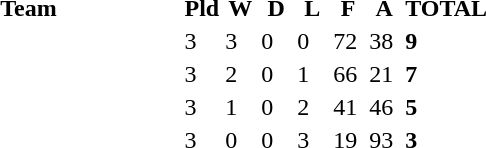<table>
<tr>
<td><br></td>
</tr>
<tr border=1 cellpadding=5 cellspacing=0>
<th width="200">Team</th>
<th width="20">Pld</th>
<th width="20">W</th>
<th width="20">D</th>
<th width="20">L</th>
<th width="20">F</th>
<th width="20">A</th>
<th width="20">TOTAL</th>
</tr>
<tr>
<td align=left></td>
<td>3</td>
<td>3</td>
<td>0</td>
<td>0</td>
<td>72</td>
<td>38</td>
<td><strong>9</strong></td>
</tr>
<tr>
<td align=left></td>
<td>3</td>
<td>2</td>
<td>0</td>
<td>1</td>
<td>66</td>
<td>21</td>
<td><strong>7</strong></td>
</tr>
<tr>
<td align=left></td>
<td>3</td>
<td>1</td>
<td>0</td>
<td>2</td>
<td>41</td>
<td>46</td>
<td><strong>5</strong></td>
</tr>
<tr>
<td align=left></td>
<td>3</td>
<td>0</td>
<td>0</td>
<td>3</td>
<td>19</td>
<td>93</td>
<td><strong>3</strong></td>
</tr>
</table>
